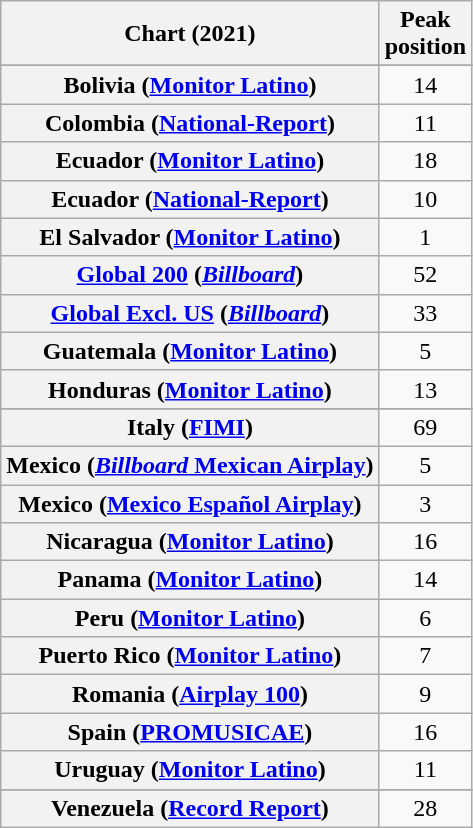<table class="wikitable sortable plainrowheaders" style="text-align:center">
<tr>
<th scope="col">Chart (2021)</th>
<th scope="col">Peak<br>position</th>
</tr>
<tr>
</tr>
<tr>
<th scope="row">Bolivia (<a href='#'>Monitor Latino</a>)</th>
<td>14</td>
</tr>
<tr>
<th scope="row">Colombia (<a href='#'>National-Report</a>)</th>
<td>11</td>
</tr>
<tr>
<th scope="row">Ecuador (<a href='#'>Monitor Latino</a>)</th>
<td>18</td>
</tr>
<tr>
<th scope="row">Ecuador (<a href='#'>National-Report</a>)</th>
<td>10</td>
</tr>
<tr>
<th scope="row">El Salvador (<a href='#'>Monitor Latino</a>)</th>
<td>1</td>
</tr>
<tr>
<th scope="row"><a href='#'>Global 200</a> (<em><a href='#'>Billboard</a></em>)</th>
<td>52</td>
</tr>
<tr>
<th scope="row"><a href='#'>Global Excl. US</a> (<em><a href='#'>Billboard</a></em>)</th>
<td>33</td>
</tr>
<tr>
<th scope="row">Guatemala (<a href='#'>Monitor Latino</a>)</th>
<td>5</td>
</tr>
<tr>
<th scope="row">Honduras (<a href='#'>Monitor Latino</a>)</th>
<td>13</td>
</tr>
<tr>
</tr>
<tr>
<th scope="row">Italy (<a href='#'>FIMI</a>)</th>
<td>69</td>
</tr>
<tr>
<th scope="row">Mexico (<a href='#'><em>Billboard</em> Mexican Airplay</a>)</th>
<td>5</td>
</tr>
<tr>
<th scope="row">Mexico (<a href='#'>Mexico Español Airplay</a>)</th>
<td>3</td>
</tr>
<tr>
<th scope="row">Nicaragua (<a href='#'>Monitor Latino</a>)</th>
<td>16</td>
</tr>
<tr>
<th scope="row">Panama (<a href='#'>Monitor Latino</a>)</th>
<td>14</td>
</tr>
<tr>
<th scope="row">Peru (<a href='#'>Monitor Latino</a>)</th>
<td>6</td>
</tr>
<tr>
<th scope="row">Puerto Rico (<a href='#'>Monitor Latino</a>)</th>
<td>7</td>
</tr>
<tr>
<th scope="row">Romania (<a href='#'>Airplay 100</a>)</th>
<td>9</td>
</tr>
<tr>
<th scope="row">Spain (<a href='#'>PROMUSICAE</a>)</th>
<td>16</td>
</tr>
<tr>
<th scope="row">Uruguay (<a href='#'>Monitor Latino</a>)</th>
<td>11</td>
</tr>
<tr>
</tr>
<tr>
</tr>
<tr>
</tr>
<tr>
</tr>
<tr>
<th scope="row">Venezuela (<a href='#'>Record Report</a>)</th>
<td>28</td>
</tr>
</table>
